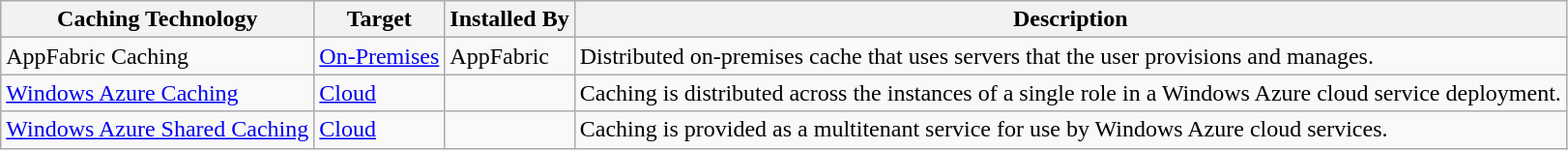<table class="wikitable">
<tr>
<th>Caching Technology</th>
<th>Target</th>
<th>Installed By</th>
<th>Description</th>
</tr>
<tr>
<td>AppFabric Caching</td>
<td><a href='#'>On-Premises</a></td>
<td>AppFabric</td>
<td>Distributed on-premises cache that uses servers that the user provisions and manages.</td>
</tr>
<tr>
<td><a href='#'>Windows Azure Caching</a></td>
<td><a href='#'>Cloud</a></td>
<td></td>
<td>Caching is distributed across the instances of a single role in a Windows Azure cloud service deployment.</td>
</tr>
<tr>
<td><a href='#'>Windows Azure Shared Caching</a></td>
<td><a href='#'>Cloud</a></td>
<td></td>
<td>Caching is provided as a multitenant service for use by Windows Azure cloud services.</td>
</tr>
</table>
